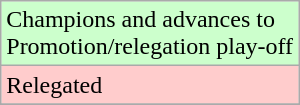<table class="wikitable">
<tr width=10px bgcolor="#ccffcc">
<td>Champions and advances to<br>Promotion/relegation play-off</td>
</tr>
<tr width=10px bgcolor="#ffcccc">
<td>Relegated</td>
</tr>
<tr>
</tr>
</table>
